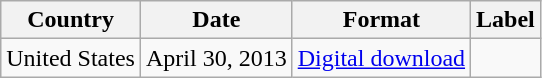<table class="wikitable plainrowheaders">
<tr>
<th scope="col">Country</th>
<th scope="col">Date</th>
<th scope="col">Format</th>
<th scope="col">Label</th>
</tr>
<tr>
<td>United States</td>
<td>April 30, 2013</td>
<td><a href='#'>Digital download</a></td>
<td></td>
</tr>
</table>
